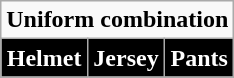<table class="wikitable"  style="display: inline-table;">
<tr>
<td align="center" Colspan="3"><strong>Uniform combination</strong></td>
</tr>
<tr align="center">
<td style="background:#000000; color:white"><strong>Helmet</strong></td>
<td style="background:#000000; color:white"><strong>Jersey</strong></td>
<td style="background:#000000; color:white"><strong>Pants</strong></td>
</tr>
</table>
